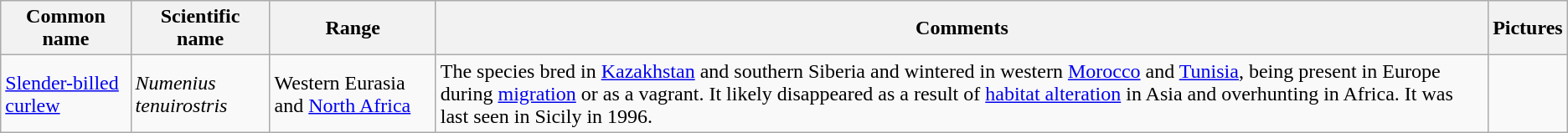<table class="wikitable sortable">
<tr>
<th>Common name</th>
<th>Scientific name</th>
<th>Range</th>
<th class="unsortable">Comments</th>
<th class="unsortable">Pictures</th>
</tr>
<tr>
<td><a href='#'>Slender-billed curlew</a></td>
<td><em>Numenius tenuirostris</em></td>
<td>Western Eurasia and <a href='#'>North Africa</a></td>
<td>The species bred in <a href='#'>Kazakhstan</a> and southern Siberia and wintered in western <a href='#'>Morocco</a> and <a href='#'>Tunisia</a>, being present in Europe during <a href='#'>migration</a> or as a vagrant. It likely disappeared as a result of <a href='#'>habitat alteration</a> in Asia and overhunting in Africa. It was last seen in Sicily in 1996.</td>
<td></td>
</tr>
</table>
